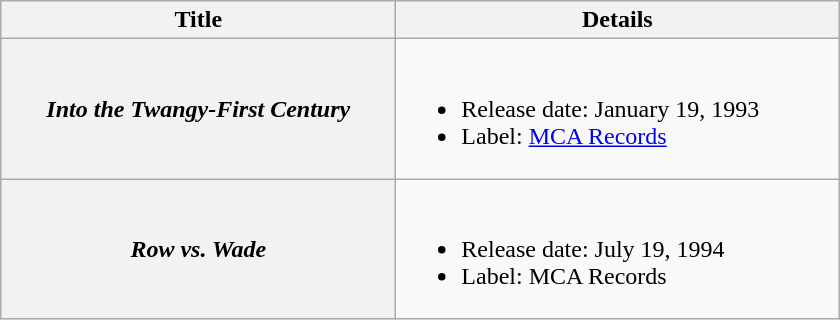<table class="wikitable plainrowheaders">
<tr>
<th style="width:16em;">Title</th>
<th style="width:18em;">Details</th>
</tr>
<tr>
<th scope="row"><em>Into the Twangy-First Century</em></th>
<td><br><ul><li>Release date: January 19, 1993</li><li>Label: <a href='#'>MCA Records</a></li></ul></td>
</tr>
<tr>
<th scope="row"><em>Row vs. Wade</em></th>
<td><br><ul><li>Release date: July 19, 1994</li><li>Label: MCA Records</li></ul></td>
</tr>
</table>
